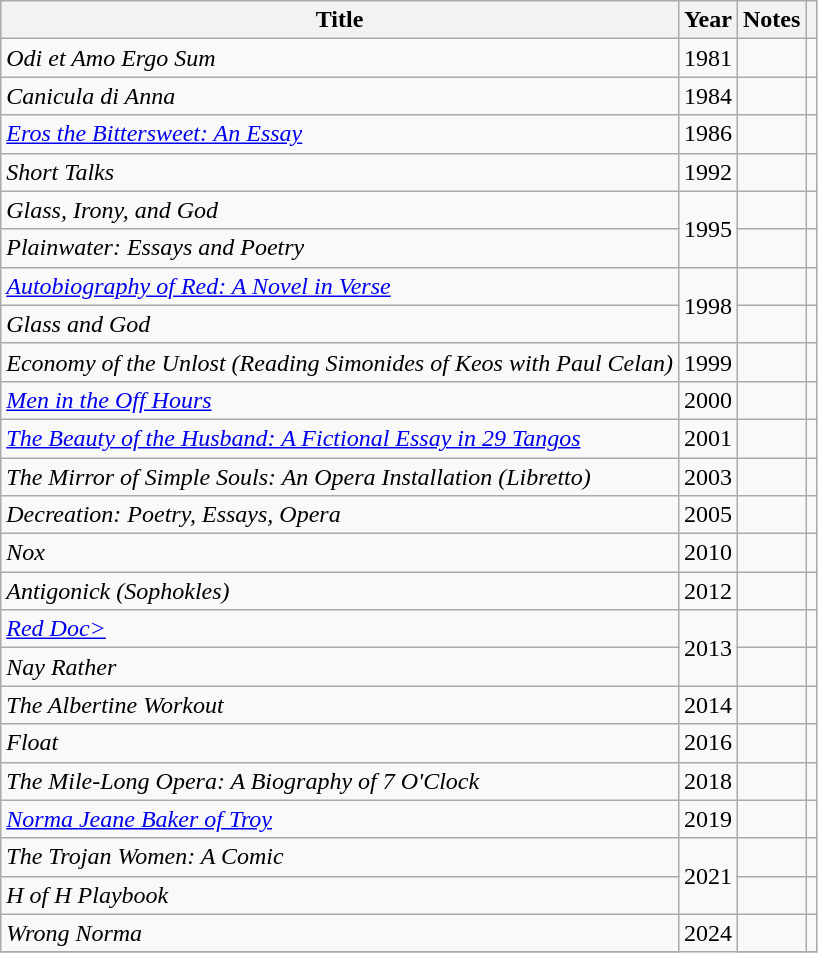<table class="wikitable sortable" style="text-align:center;">
<tr>
<th>Title</th>
<th>Year</th>
<th class=unsortable>Notes</th>
<th class=unsortable></th>
</tr>
<tr>
<td style="text-align:left"><em>Odi et Amo Ergo Sum</em></td>
<td>1981</td>
<td></td>
<td></td>
</tr>
<tr>
<td style="text-align:left"><em>Canicula di Anna</em></td>
<td>1984</td>
<td></td>
<td></td>
</tr>
<tr>
<td style="text-align:left"><em><a href='#'>Eros the Bittersweet: An Essay</a></em></td>
<td>1986</td>
<td></td>
<td></td>
</tr>
<tr>
<td style="text-align:left"><em>Short Talks</em></td>
<td>1992</td>
<td></td>
<td></td>
</tr>
<tr>
<td style="text-align:left"><em>Glass, Irony, and God</em></td>
<td rowspan="2">1995</td>
<td></td>
<td></td>
</tr>
<tr>
<td style="text-align:left"><em>Plainwater: Essays and Poetry</em></td>
<td></td>
<td></td>
</tr>
<tr>
<td style="text-align:left"><em><a href='#'>Autobiography of Red: A Novel in Verse</a></em></td>
<td rowspan="2">1998</td>
<td></td>
<td></td>
</tr>
<tr>
<td style="text-align:left"><em>Glass and God</em></td>
<td></td>
<td></td>
</tr>
<tr>
<td style="text-align:left"><em>Economy of the Unlost (Reading Simonides of Keos with Paul Celan)</em></td>
<td>1999</td>
<td></td>
<td></td>
</tr>
<tr>
<td style="text-align:left"><em><a href='#'>Men in the Off Hours</a></em></td>
<td>2000</td>
<td></td>
<td></td>
</tr>
<tr>
<td style="text-align:left"><em><a href='#'>The Beauty of the Husband: A Fictional Essay in 29 Tangos</a></em></td>
<td>2001</td>
<td></td>
<td></td>
</tr>
<tr>
<td style="text-align:left"><em>The Mirror of Simple Souls: An Opera Installation (Libretto)</em></td>
<td>2003</td>
<td></td>
<td></td>
</tr>
<tr>
<td style="text-align:left"><em>Decreation: Poetry, Essays, Opera</em></td>
<td>2005</td>
<td></td>
<td></td>
</tr>
<tr>
<td style="text-align:left"><em>Nox</em></td>
<td>2010</td>
<td></td>
<td></td>
</tr>
<tr>
<td style="text-align:left"><em>Antigonick (Sophokles)</em></td>
<td>2012</td>
<td></td>
<td></td>
</tr>
<tr>
<td style="text-align:left"><em><a href='#'>Red Doc></a></em></td>
<td rowspan="2">2013</td>
<td></td>
<td></td>
</tr>
<tr>
<td style="text-align:left"><em>Nay Rather</em></td>
<td></td>
<td></td>
</tr>
<tr>
<td style="text-align:left"><em>The Albertine Workout</em></td>
<td>2014</td>
<td></td>
<td></td>
</tr>
<tr>
<td style="text-align:left"><em>Float</em></td>
<td>2016</td>
<td></td>
<td></td>
</tr>
<tr>
<td style="text-align:left"><em>The Mile-Long Opera: A Biography of 7 O'Clock</em></td>
<td>2018</td>
<td></td>
<td></td>
</tr>
<tr>
<td style="text-align:left"><em><a href='#'>Norma Jeane Baker of Troy</a></em></td>
<td>2019</td>
<td></td>
<td></td>
</tr>
<tr>
<td style="text-align:left"><em>The Trojan Women: A Comic</em></td>
<td rowspan="2">2021</td>
<td></td>
<td></td>
</tr>
<tr>
<td style="text-align:left"><em>H of H Playbook</em></td>
<td></td>
<td></td>
</tr>
<tr>
<td style="text-align:left"><em>Wrong Norma</em></td>
<td rowspan="2">2024</td>
<td></td>
<td></td>
</tr>
<tr>
</tr>
</table>
